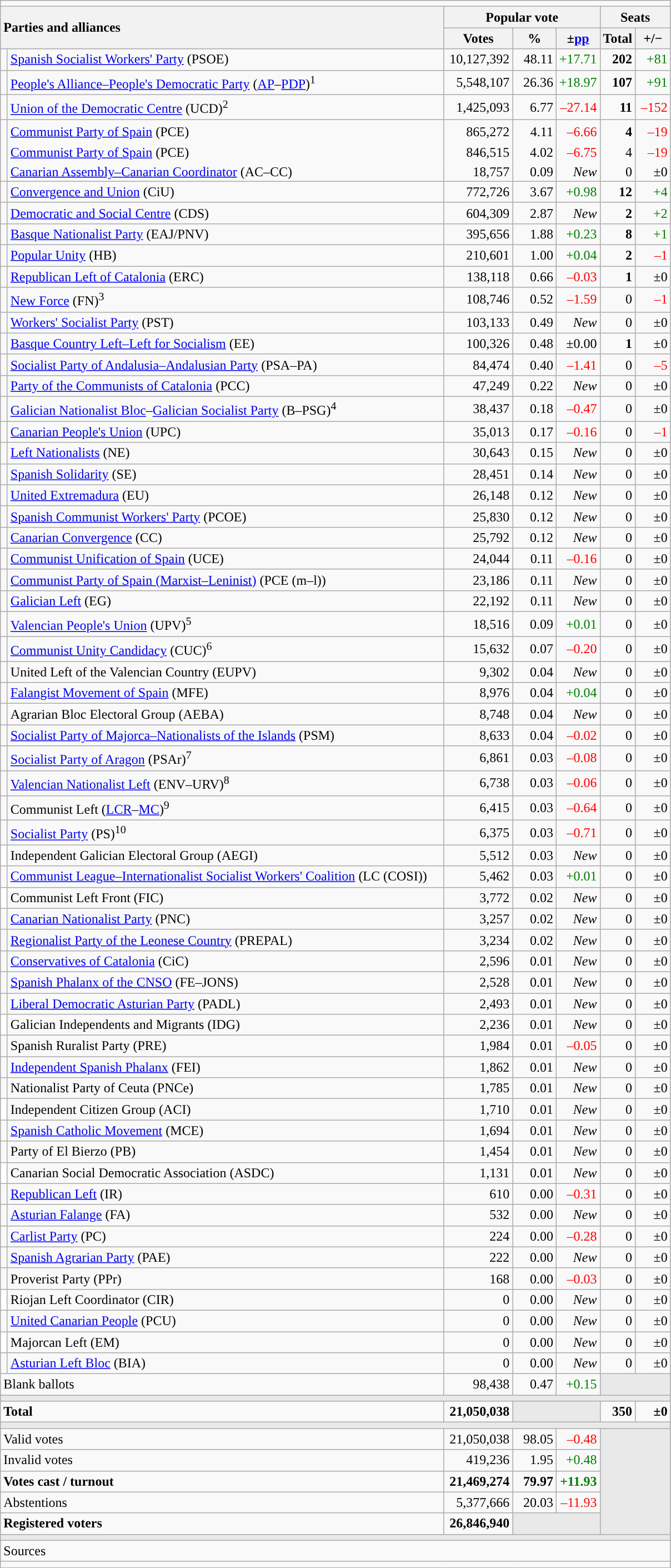<table class="wikitable" style="text-align:right;">
<tr>
<td colspan="7"></td>
</tr>
<tr>
<th style="text-align:left;" rowspan="2" colspan="2" width="525">Parties and alliances</th>
<th colspan="3">Popular vote</th>
<th colspan="2">Seats</th>
</tr>
<tr>
<th width="75">Votes</th>
<th width="45">%</th>
<th width="45">±<a href='#'>pp</a></th>
<th width="35">Total</th>
<th width="35">+/−</th>
</tr>
<tr>
<td width="1" style="color:inherit;background:"></td>
<td align="left"><a href='#'>Spanish Socialist Workers' Party</a> (PSOE)</td>
<td>10,127,392</td>
<td>48.11</td>
<td style="color:green;">+17.71</td>
<td><strong>202</strong></td>
<td style="color:green;">+81</td>
</tr>
<tr>
<td style="color:inherit;background:"></td>
<td align="left"><a href='#'>People's Alliance–People's Democratic Party</a> (<a href='#'>AP</a>–<a href='#'>PDP</a>)<sup>1</sup></td>
<td>5,548,107</td>
<td>26.36</td>
<td style="color:green;">+18.97</td>
<td><strong>107</strong></td>
<td style="color:green;">+91</td>
</tr>
<tr>
<td style="color:inherit;background:"></td>
<td align="left"><a href='#'>Union of the Democratic Centre</a> (UCD)<sup>2</sup></td>
<td>1,425,093</td>
<td>6.77</td>
<td style="color:red;">–27.14</td>
<td><strong>11</strong></td>
<td style="color:red;">–152</td>
</tr>
<tr style="line-height:22px;">
<td rowspan="3" style="color:inherit;background:"></td>
<td align="left"><a href='#'>Communist Party of Spain</a> (PCE)</td>
<td>865,272</td>
<td>4.11</td>
<td style="color:red;">–6.66</td>
<td><strong>4</strong></td>
<td style="color:red;">–19</td>
</tr>
<tr style="border-bottom-style:hidden; border-top-style:hidden; line-height:16px;">
<td align="left"><span><a href='#'>Communist Party of Spain</a> (PCE)</span></td>
<td>846,515</td>
<td>4.02</td>
<td style="color:red;">–6.75</td>
<td>4</td>
<td style="color:red;">–19</td>
</tr>
<tr style="line-height:16px;">
<td align="left"><span><a href='#'>Canarian Assembly–Canarian Coordinator</a> (AC–CC)</span></td>
<td>18,757</td>
<td>0.09</td>
<td><em>New</em></td>
<td>0</td>
<td>±0</td>
</tr>
<tr>
<td style="color:inherit;background:"></td>
<td align="left"><a href='#'>Convergence and Union</a> (CiU)</td>
<td>772,726</td>
<td>3.67</td>
<td style="color:green;">+0.98</td>
<td><strong>12</strong></td>
<td style="color:green;">+4</td>
</tr>
<tr>
<td style="color:inherit;background:"></td>
<td align="left"><a href='#'>Democratic and Social Centre</a> (CDS)</td>
<td>604,309</td>
<td>2.87</td>
<td><em>New</em></td>
<td><strong>2</strong></td>
<td style="color:green;">+2</td>
</tr>
<tr>
<td style="color:inherit;background:"></td>
<td align="left"><a href='#'>Basque Nationalist Party</a> (EAJ/PNV)</td>
<td>395,656</td>
<td>1.88</td>
<td style="color:green;">+0.23</td>
<td><strong>8</strong></td>
<td style="color:green;">+1</td>
</tr>
<tr>
<td style="color:inherit;background:"></td>
<td align="left"><a href='#'>Popular Unity</a> (HB)</td>
<td>210,601</td>
<td>1.00</td>
<td style="color:green;">+0.04</td>
<td><strong>2</strong></td>
<td style="color:red;">–1</td>
</tr>
<tr>
<td style="color:inherit;background:"></td>
<td align="left"><a href='#'>Republican Left of Catalonia</a> (ERC)</td>
<td>138,118</td>
<td>0.66</td>
<td style="color:red;">–0.03</td>
<td><strong>1</strong></td>
<td>±0</td>
</tr>
<tr>
<td style="color:inherit;background:"></td>
<td align="left"><a href='#'>New Force</a> (FN)<sup>3</sup></td>
<td>108,746</td>
<td>0.52</td>
<td style="color:red;">–1.59</td>
<td>0</td>
<td style="color:red;">–1</td>
</tr>
<tr>
<td style="color:inherit;background:"></td>
<td align="left"><a href='#'>Workers' Socialist Party</a> (PST)</td>
<td>103,133</td>
<td>0.49</td>
<td><em>New</em></td>
<td>0</td>
<td>±0</td>
</tr>
<tr>
<td style="color:inherit;background:"></td>
<td align="left"><a href='#'>Basque Country Left–Left for Socialism</a> (EE)</td>
<td>100,326</td>
<td>0.48</td>
<td>±0.00</td>
<td><strong>1</strong></td>
<td>±0</td>
</tr>
<tr>
<td style="color:inherit;background:"></td>
<td align="left"><a href='#'>Socialist Party of Andalusia–Andalusian Party</a> (PSA–PA)</td>
<td>84,474</td>
<td>0.40</td>
<td style="color:red;">–1.41</td>
<td>0</td>
<td style="color:red;">–5</td>
</tr>
<tr>
<td style="color:inherit;background:"></td>
<td align="left"><a href='#'>Party of the Communists of Catalonia</a> (PCC)</td>
<td>47,249</td>
<td>0.22</td>
<td><em>New</em></td>
<td>0</td>
<td>±0</td>
</tr>
<tr>
<td style="color:inherit;background:"></td>
<td align="left"><a href='#'>Galician Nationalist Bloc</a>–<a href='#'>Galician Socialist Party</a> (B–PSG)<sup>4</sup></td>
<td>38,437</td>
<td>0.18</td>
<td style="color:red;">–0.47</td>
<td>0</td>
<td>±0</td>
</tr>
<tr>
<td style="color:inherit;background:"></td>
<td align="left"><a href='#'>Canarian People's Union</a> (UPC)</td>
<td>35,013</td>
<td>0.17</td>
<td style="color:red;">–0.16</td>
<td>0</td>
<td style="color:red;">–1</td>
</tr>
<tr>
<td style="color:inherit;background:"></td>
<td align="left"><a href='#'>Left Nationalists</a> (NE)</td>
<td>30,643</td>
<td>0.15</td>
<td><em>New</em></td>
<td>0</td>
<td>±0</td>
</tr>
<tr>
<td style="color:inherit;background:"></td>
<td align="left"><a href='#'>Spanish Solidarity</a> (SE)</td>
<td>28,451</td>
<td>0.14</td>
<td><em>New</em></td>
<td>0</td>
<td>±0</td>
</tr>
<tr>
<td style="color:inherit;background:"></td>
<td align="left"><a href='#'>United Extremadura</a> (EU)</td>
<td>26,148</td>
<td>0.12</td>
<td><em>New</em></td>
<td>0</td>
<td>±0</td>
</tr>
<tr>
<td style="color:inherit;background:"></td>
<td align="left"><a href='#'>Spanish Communist Workers' Party</a> (PCOE)</td>
<td>25,830</td>
<td>0.12</td>
<td><em>New</em></td>
<td>0</td>
<td>±0</td>
</tr>
<tr>
<td style="color:inherit;background:"></td>
<td align="left"><a href='#'>Canarian Convergence</a> (CC)</td>
<td>25,792</td>
<td>0.12</td>
<td><em>New</em></td>
<td>0</td>
<td>±0</td>
</tr>
<tr>
<td style="color:inherit;background:"></td>
<td align="left"><a href='#'>Communist Unification of Spain</a> (UCE)</td>
<td>24,044</td>
<td>0.11</td>
<td style="color:red;">–0.16</td>
<td>0</td>
<td>±0</td>
</tr>
<tr>
<td style="color:inherit;background:"></td>
<td align="left"><a href='#'>Communist Party of Spain (Marxist–Leninist)</a> (PCE (m–l))</td>
<td>23,186</td>
<td>0.11</td>
<td><em>New</em></td>
<td>0</td>
<td>±0</td>
</tr>
<tr>
<td style="color:inherit;background:"></td>
<td align="left"><a href='#'>Galician Left</a> (EG)</td>
<td>22,192</td>
<td>0.11</td>
<td><em>New</em></td>
<td>0</td>
<td>±0</td>
</tr>
<tr>
<td style="color:inherit;background:"></td>
<td align="left"><a href='#'>Valencian People's Union</a> (UPV)<sup>5</sup></td>
<td>18,516</td>
<td>0.09</td>
<td style="color:green;">+0.01</td>
<td>0</td>
<td>±0</td>
</tr>
<tr>
<td style="color:inherit;background:"></td>
<td align="left"><a href='#'>Communist Unity Candidacy</a> (CUC)<sup>6</sup></td>
<td>15,632</td>
<td>0.07</td>
<td style="color:red;">–0.20</td>
<td>0</td>
<td>±0</td>
</tr>
<tr>
<td style="color:inherit;background:"></td>
<td align="left">United Left of the Valencian Country (EUPV)</td>
<td>9,302</td>
<td>0.04</td>
<td><em>New</em></td>
<td>0</td>
<td>±0</td>
</tr>
<tr>
<td style="color:inherit;background:"></td>
<td align="left"><a href='#'>Falangist Movement of Spain</a> (MFE)</td>
<td>8,976</td>
<td>0.04</td>
<td style="color:green;">+0.04</td>
<td>0</td>
<td>±0</td>
</tr>
<tr>
<td style="color:inherit;background:"></td>
<td align="left">Agrarian Bloc Electoral Group (AEBA)</td>
<td>8,748</td>
<td>0.04</td>
<td><em>New</em></td>
<td>0</td>
<td>±0</td>
</tr>
<tr>
<td style="color:inherit;background:"></td>
<td align="left"><a href='#'>Socialist Party of Majorca–Nationalists of the Islands</a> (PSM)</td>
<td>8,633</td>
<td>0.04</td>
<td style="color:red;">–0.02</td>
<td>0</td>
<td>±0</td>
</tr>
<tr>
<td style="color:inherit;background:"></td>
<td align="left"><a href='#'>Socialist Party of Aragon</a> (PSAr)<sup>7</sup></td>
<td>6,861</td>
<td>0.03</td>
<td style="color:red;">–0.08</td>
<td>0</td>
<td>±0</td>
</tr>
<tr>
<td style="color:inherit;background:"></td>
<td align="left"><a href='#'>Valencian Nationalist Left</a> (ENV–URV)<sup>8</sup></td>
<td>6,738</td>
<td>0.03</td>
<td style="color:red;">–0.06</td>
<td>0</td>
<td>±0</td>
</tr>
<tr>
<td style="color:inherit;background:"></td>
<td align="left">Communist Left (<a href='#'>LCR</a>–<a href='#'>MC</a>)<sup>9</sup></td>
<td>6,415</td>
<td>0.03</td>
<td style="color:red;">–0.64</td>
<td>0</td>
<td>±0</td>
</tr>
<tr>
<td style="color:inherit;background:"></td>
<td align="left"><a href='#'>Socialist Party</a> (PS)<sup>10</sup></td>
<td>6,375</td>
<td>0.03</td>
<td style="color:red;">–0.71</td>
<td>0</td>
<td>±0</td>
</tr>
<tr>
<td bgcolor="white"></td>
<td align="left">Independent Galician Electoral Group (AEGI)</td>
<td>5,512</td>
<td>0.03</td>
<td><em>New</em></td>
<td>0</td>
<td>±0</td>
</tr>
<tr>
<td style="color:inherit;background:"></td>
<td align="left"><a href='#'>Communist League–Internationalist Socialist Workers' Coalition</a> (LC (COSI))</td>
<td>5,462</td>
<td>0.03</td>
<td style="color:green;">+0.01</td>
<td>0</td>
<td>±0</td>
</tr>
<tr>
<td bgcolor="white"></td>
<td align="left">Communist Left Front (FIC)</td>
<td>3,772</td>
<td>0.02</td>
<td><em>New</em></td>
<td>0</td>
<td>±0</td>
</tr>
<tr>
<td style="color:inherit;background:"></td>
<td align="left"><a href='#'>Canarian Nationalist Party</a> (PNC)</td>
<td>3,257</td>
<td>0.02</td>
<td><em>New</em></td>
<td>0</td>
<td>±0</td>
</tr>
<tr>
<td style="color:inherit;background:"></td>
<td align="left"><a href='#'>Regionalist Party of the Leonese Country</a> (PREPAL)</td>
<td>3,234</td>
<td>0.02</td>
<td><em>New</em></td>
<td>0</td>
<td>±0</td>
</tr>
<tr>
<td style="color:inherit;background:"></td>
<td align="left"><a href='#'>Conservatives of Catalonia</a> (CiC)</td>
<td>2,596</td>
<td>0.01</td>
<td><em>New</em></td>
<td>0</td>
<td>±0</td>
</tr>
<tr>
<td style="color:inherit;background:"></td>
<td align="left"><a href='#'>Spanish Phalanx of the CNSO</a> (FE–JONS)</td>
<td>2,528</td>
<td>0.01</td>
<td><em>New</em></td>
<td>0</td>
<td>±0</td>
</tr>
<tr>
<td style="color:inherit;background:"></td>
<td align="left"><a href='#'>Liberal Democratic Asturian Party</a> (PADL)</td>
<td>2,493</td>
<td>0.01</td>
<td><em>New</em></td>
<td>0</td>
<td>±0</td>
</tr>
<tr>
<td bgcolor="white"></td>
<td align="left">Galician Independents and Migrants (IDG)</td>
<td>2,236</td>
<td>0.01</td>
<td><em>New</em></td>
<td>0</td>
<td>±0</td>
</tr>
<tr>
<td style="color:inherit;background:"></td>
<td align="left">Spanish Ruralist Party (PRE)</td>
<td>1,984</td>
<td>0.01</td>
<td style="color:red;">–0.05</td>
<td>0</td>
<td>±0</td>
</tr>
<tr>
<td style="color:inherit;background:"></td>
<td align="left"><a href='#'>Independent Spanish Phalanx</a> (FEI)</td>
<td>1,862</td>
<td>0.01</td>
<td><em>New</em></td>
<td>0</td>
<td>±0</td>
</tr>
<tr>
<td style="color:inherit;background:"></td>
<td align="left">Nationalist Party of Ceuta (PNCe)</td>
<td>1,785</td>
<td>0.01</td>
<td><em>New</em></td>
<td>0</td>
<td>±0</td>
</tr>
<tr>
<td bgcolor="white"></td>
<td align="left">Independent Citizen Group (ACI)</td>
<td>1,710</td>
<td>0.01</td>
<td><em>New</em></td>
<td>0</td>
<td>±0</td>
</tr>
<tr>
<td style="color:inherit;background:"></td>
<td align="left"><a href='#'>Spanish Catholic Movement</a> (MCE)</td>
<td>1,694</td>
<td>0.01</td>
<td><em>New</em></td>
<td>0</td>
<td>±0</td>
</tr>
<tr>
<td style="color:inherit;background:"></td>
<td align="left">Party of El Bierzo (PB)</td>
<td>1,454</td>
<td>0.01</td>
<td><em>New</em></td>
<td>0</td>
<td>±0</td>
</tr>
<tr>
<td bgcolor="white"></td>
<td align="left">Canarian Social Democratic Association (ASDC)</td>
<td>1,131</td>
<td>0.01</td>
<td><em>New</em></td>
<td>0</td>
<td>±0</td>
</tr>
<tr>
<td style="color:inherit;background:"></td>
<td align="left"><a href='#'>Republican Left</a> (IR)</td>
<td>610</td>
<td>0.00</td>
<td style="color:red;">–0.31</td>
<td>0</td>
<td>±0</td>
</tr>
<tr>
<td style="color:inherit;background:"></td>
<td align="left"><a href='#'>Asturian Falange</a> (FA)</td>
<td>532</td>
<td>0.00</td>
<td><em>New</em></td>
<td>0</td>
<td>±0</td>
</tr>
<tr>
<td style="color:inherit;background:"></td>
<td align="left"><a href='#'>Carlist Party</a> (PC)</td>
<td>224</td>
<td>0.00</td>
<td style="color:red;">–0.28</td>
<td>0</td>
<td>±0</td>
</tr>
<tr>
<td style="color:inherit;background:"></td>
<td align="left"><a href='#'>Spanish Agrarian Party</a> (PAE)</td>
<td>222</td>
<td>0.00</td>
<td><em>New</em></td>
<td>0</td>
<td>±0</td>
</tr>
<tr>
<td style="color:inherit;background:"></td>
<td align="left">Proverist Party (PPr)</td>
<td>168</td>
<td>0.00</td>
<td style="color:red;">–0.03</td>
<td>0</td>
<td>±0</td>
</tr>
<tr>
<td bgcolor="white"></td>
<td align="left">Riojan Left Coordinator (CIR)</td>
<td>0</td>
<td>0.00</td>
<td><em>New</em></td>
<td>0</td>
<td>±0</td>
</tr>
<tr>
<td style="color:inherit;background:"></td>
<td align="left"><a href='#'>United Canarian People</a> (PCU)</td>
<td>0</td>
<td>0.00</td>
<td><em>New</em></td>
<td>0</td>
<td>±0</td>
</tr>
<tr>
<td bgcolor="white"></td>
<td align="left">Majorcan Left (EM)</td>
<td>0</td>
<td>0.00</td>
<td><em>New</em></td>
<td>0</td>
<td>±0</td>
</tr>
<tr>
<td style="color:inherit;background:"></td>
<td align="left"><a href='#'>Asturian Left Bloc</a> (BIA)</td>
<td>0</td>
<td>0.00</td>
<td><em>New</em></td>
<td>0</td>
<td>±0</td>
</tr>
<tr>
<td align="left" colspan="2">Blank ballots</td>
<td>98,438</td>
<td>0.47</td>
<td style="color:green;">+0.15</td>
<td bgcolor="#E9E9E9" colspan="2"></td>
</tr>
<tr>
<td colspan="7" bgcolor="#E9E9E9"></td>
</tr>
<tr style="font-weight:bold;">
<td align="left" colspan="2">Total</td>
<td>21,050,038</td>
<td bgcolor="#E9E9E9" colspan="2"></td>
<td>350</td>
<td>±0</td>
</tr>
<tr>
<td colspan="7" bgcolor="#E9E9E9"></td>
</tr>
<tr>
<td align="left" colspan="2">Valid votes</td>
<td>21,050,038</td>
<td>98.05</td>
<td style="color:red;">–0.48</td>
<td bgcolor="#E9E9E9" colspan="2" rowspan="5"></td>
</tr>
<tr>
<td align="left" colspan="2">Invalid votes</td>
<td>419,236</td>
<td>1.95</td>
<td style="color:green;">+0.48</td>
</tr>
<tr style="font-weight:bold;">
<td align="left" colspan="2">Votes cast / turnout</td>
<td>21,469,274</td>
<td>79.97</td>
<td style="color:green;">+11.93</td>
</tr>
<tr>
<td align="left" colspan="2">Abstentions</td>
<td>5,377,666</td>
<td>20.03</td>
<td style="color:red;">–11.93</td>
</tr>
<tr style="font-weight:bold;">
<td align="left" colspan="2">Registered voters</td>
<td>26,846,940</td>
<td bgcolor="#E9E9E9" colspan="2"></td>
</tr>
<tr>
<td colspan="7" bgcolor="#E9E9E9"></td>
</tr>
<tr>
<td align="left" colspan="7">Sources</td>
</tr>
<tr>
<td colspan="7" style="text-align:left; max-width:790px;"></td>
</tr>
</table>
